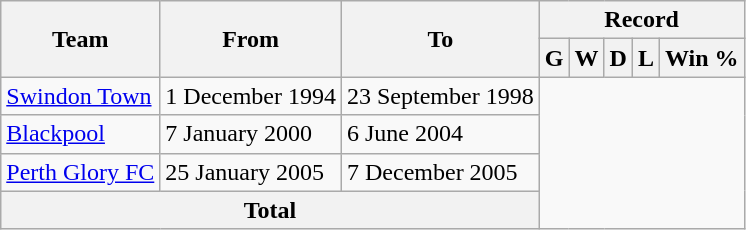<table class="wikitable" style="text-align: center">
<tr>
<th rowspan=2>Team</th>
<th rowspan=2>From</th>
<th rowspan=2>To</th>
<th colspan=5>Record</th>
</tr>
<tr>
<th>G</th>
<th>W</th>
<th>D</th>
<th>L</th>
<th>Win %</th>
</tr>
<tr>
<td align=left><a href='#'>Swindon Town</a></td>
<td align=left>1 December 1994</td>
<td align=left>23 September 1998<br></td>
</tr>
<tr>
<td align=left><a href='#'>Blackpool</a></td>
<td align=left>7 January 2000</td>
<td align=left>6 June 2004<br></td>
</tr>
<tr>
<td align=left><a href='#'>Perth Glory FC</a></td>
<td align=left>25 January 2005</td>
<td align=left>7 December 2005<br></td>
</tr>
<tr>
<th colspan=3>Total<br></th>
</tr>
</table>
